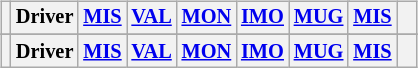<table>
<tr>
<td valign=top><br><table class="wikitable" align="left" style="font-size: 85%; text-align: center;" |>
<tr valign="top">
<th valign=middle></th>
<th valign=middle>Driver</th>
<th colspan="2"><a href='#'>MIS</a></th>
<th colspan="2"><a href='#'>VAL</a></th>
<th colspan="2"><a href='#'>MON</a></th>
<th colspan="2"><a href='#'>IMO</a></th>
<th colspan="2"><a href='#'>MUG</a></th>
<th colspan="2"><a href='#'>MIS</a></th>
<th valign="middle">  </th>
</tr>
<tr>
</tr>
<tr>
</tr>
<tr valign="top">
<th valign=middle></th>
<th valign=middle>Driver</th>
<th colspan="2"><a href='#'>MIS</a></th>
<th colspan="2"><a href='#'>VAL</a></th>
<th colspan="2"><a href='#'>MON</a></th>
<th colspan="2"><a href='#'>IMO</a></th>
<th colspan="2"><a href='#'>MUG</a></th>
<th colspan="2"><a href='#'>MIS</a></th>
<th valign="middle">  </th>
</tr>
</table>
</td>
</tr>
</table>
